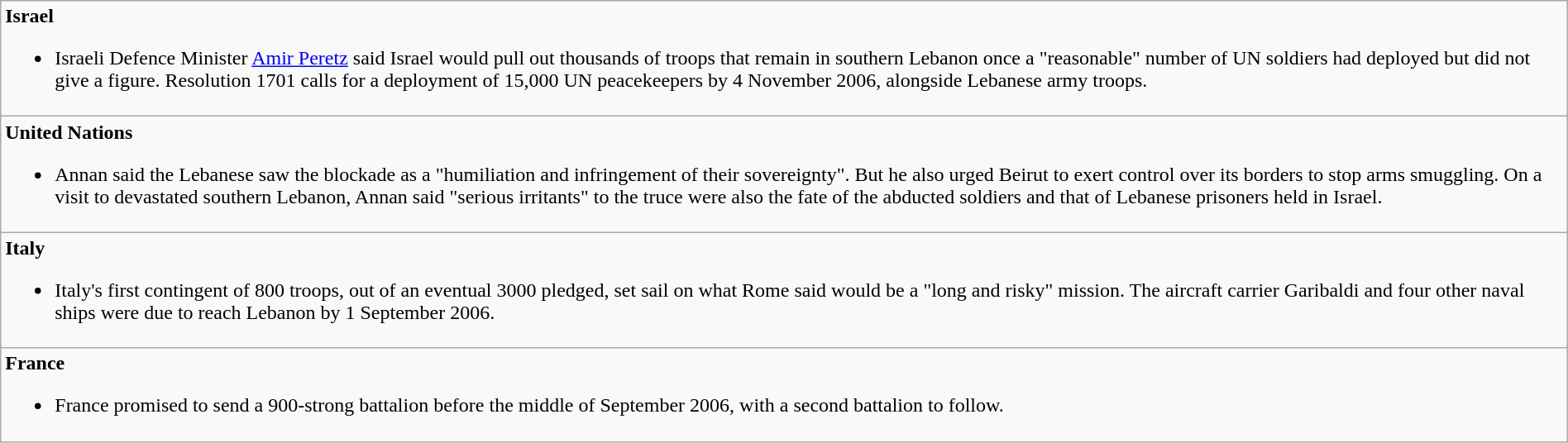<table width="100%" class="wikitable">
<tr>
<td><strong>Israel</strong><br><ul><li>Israeli Defence Minister <a href='#'>Amir Peretz</a> said Israel would pull out thousands of troops that remain in southern Lebanon once a "reasonable" number of UN soldiers had deployed but did not give a figure. Resolution 1701 calls for a deployment of 15,000 UN peacekeepers by 4 November 2006, alongside Lebanese army troops.</li></ul></td>
</tr>
<tr>
<td><strong>United Nations</strong><br><ul><li>Annan said the Lebanese saw the blockade as a "humiliation and infringement of their sovereignty". But he also urged Beirut to exert control over its borders to stop arms smuggling. On a visit to devastated southern Lebanon, Annan said "serious irritants" to the truce were also the fate of the abducted soldiers and that of Lebanese prisoners held in Israel.</li></ul></td>
</tr>
<tr>
<td><strong>Italy</strong><br><ul><li>Italy's first contingent of 800 troops, out of an eventual 3000 pledged, set sail on what Rome said would be a "long and risky" mission. The aircraft carrier Garibaldi and four other naval ships were due to reach Lebanon by 1 September 2006.</li></ul></td>
</tr>
<tr>
<td><strong>France</strong><br><ul><li>France promised to send a 900-strong battalion before the middle of September 2006, with a second battalion to follow.</li></ul></td>
</tr>
</table>
